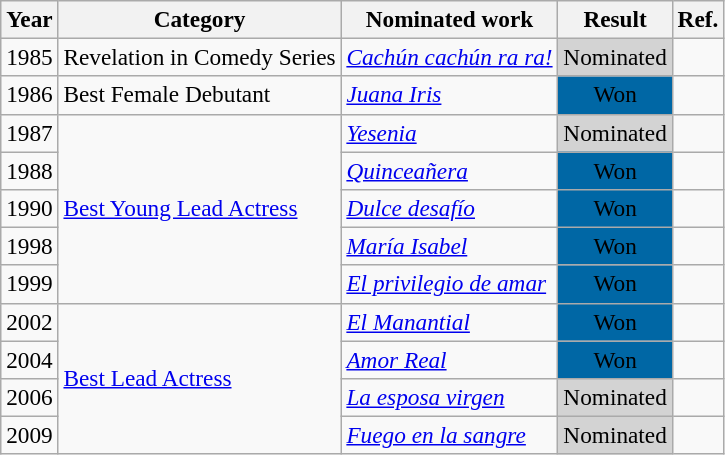<table class="wikitable sortable" style="font-size:97%;">
<tr>
<th>Year</th>
<th>Category</th>
<th>Nominated work</th>
<th>Result</th>
<th class="unsortable">Ref.</th>
</tr>
<tr>
<td style="text-align:center;">1985</td>
<td>Revelation in Comedy Series</td>
<td><em><a href='#'>Cachún cachún ra ra!</a></em></td>
<td style="background:lightgrey">Nominated</td>
</tr>
<tr>
<td style="text-align:center;">1986</td>
<td>Best Female Debutant</td>
<td><em><a href='#'>Juana Iris</a></em></td>
<td style="background:#0067A5; text-align:center;">Won</td>
<td></td>
</tr>
<tr>
<td style="text-align:center;">1987</td>
<td rowspan="5"><a href='#'>Best Young Lead Actress</a></td>
<td><em><a href='#'>Yesenia</a></em></td>
<td style="background:lightgrey">Nominated</td>
<td></td>
</tr>
<tr>
<td style="text-align:center;">1988</td>
<td><em><a href='#'>Quinceañera</a></em></td>
<td style="background:#0067A5; text-align:center;">Won</td>
<td></td>
</tr>
<tr>
<td style="text-align:center;">1990</td>
<td><em><a href='#'>Dulce desafío</a></em></td>
<td style="background:#0067A5; text-align:center;">Won</td>
<td></td>
</tr>
<tr>
<td style="text-align:center;">1998</td>
<td><em><a href='#'>María Isabel</a></em></td>
<td style="background:#0067A5; text-align:center;">Won</td>
<td></td>
</tr>
<tr>
<td style="text-align:center;">1999</td>
<td><em><a href='#'>El privilegio de amar</a></em></td>
<td style="background:#0067A5; text-align:center;">Won</td>
<td></td>
</tr>
<tr>
<td style="text-align:center;">2002</td>
<td rowspan="4"><a href='#'>Best Lead Actress</a></td>
<td><em><a href='#'>El Manantial</a></em></td>
<td style="background:#0067A5; text-align:center;">Won</td>
<td></td>
</tr>
<tr>
<td style="text-align:center;">2004</td>
<td><em><a href='#'>Amor Real</a></em></td>
<td style="background:#0067A5; text-align:center;">Won</td>
<td></td>
</tr>
<tr>
<td style="text-align:center;">2006</td>
<td><em><a href='#'>La esposa virgen</a></em></td>
<td style="background:lightgrey">Nominated</td>
<td></td>
</tr>
<tr>
<td style="text-align:center;">2009</td>
<td><em><a href='#'>Fuego en la sangre</a></em></td>
<td style="background:lightgrey">Nominated</td>
<td></td>
</tr>
</table>
